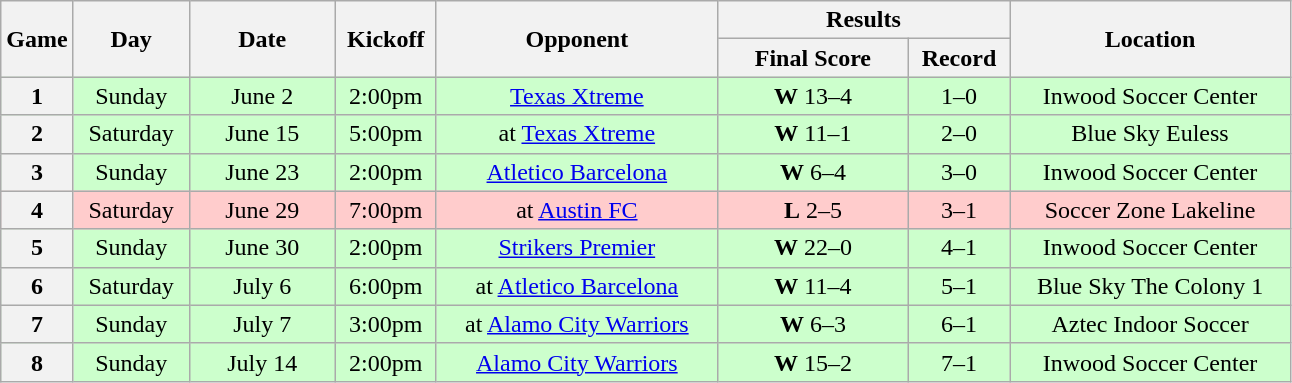<table class="wikitable">
<tr>
<th rowspan="2" width="40">Game</th>
<th rowspan="2" width="70">Day</th>
<th rowspan="2" width="90">Date</th>
<th rowspan="2" width="60">Kickoff</th>
<th rowspan="2" width="180">Opponent</th>
<th colspan="2" width="180">Results</th>
<th rowspan="2" width="180">Location</th>
</tr>
<tr>
<th width="120">Final Score</th>
<th width="60">Record</th>
</tr>
<tr align="center" bgcolor="#CCFFCC">
<th>1</th>
<td>Sunday</td>
<td>June 2</td>
<td>2:00pm</td>
<td><a href='#'>Texas Xtreme</a></td>
<td><strong>W</strong> 13–4</td>
<td>1–0</td>
<td>Inwood Soccer Center</td>
</tr>
<tr align="center" bgcolor="#CCFFCC">
<th>2</th>
<td>Saturday</td>
<td>June 15</td>
<td>5:00pm</td>
<td>at <a href='#'>Texas Xtreme</a></td>
<td><strong>W</strong> 11–1</td>
<td>2–0</td>
<td>Blue Sky Euless</td>
</tr>
<tr align="center" bgcolor="#CCFFCC">
<th>3</th>
<td>Sunday</td>
<td>June 23</td>
<td>2:00pm</td>
<td><a href='#'>Atletico Barcelona</a></td>
<td><strong>W</strong> 6–4</td>
<td>3–0</td>
<td>Inwood Soccer Center</td>
</tr>
<tr align="center" bgcolor="#FFCCCC">
<th>4</th>
<td>Saturday</td>
<td>June 29</td>
<td>7:00pm</td>
<td>at <a href='#'>Austin FC</a></td>
<td><strong>L</strong> 2–5</td>
<td>3–1</td>
<td>Soccer Zone Lakeline</td>
</tr>
<tr align="center" bgcolor="#CCFFCC">
<th>5</th>
<td>Sunday</td>
<td>June 30</td>
<td>2:00pm</td>
<td><a href='#'>Strikers Premier</a></td>
<td><strong>W</strong> 22–0</td>
<td>4–1</td>
<td>Inwood Soccer Center</td>
</tr>
<tr align="center" bgcolor="#CCFFCC">
<th>6</th>
<td>Saturday</td>
<td>July 6</td>
<td>6:00pm</td>
<td>at <a href='#'>Atletico Barcelona</a></td>
<td><strong>W</strong> 11–4</td>
<td>5–1</td>
<td>Blue Sky The Colony 1</td>
</tr>
<tr align="center" bgcolor="#CCFFCC">
<th>7</th>
<td>Sunday</td>
<td>July 7</td>
<td>3:00pm</td>
<td>at <a href='#'>Alamo City Warriors</a></td>
<td><strong>W</strong> 6–3</td>
<td>6–1</td>
<td>Aztec Indoor Soccer</td>
</tr>
<tr align="center" bgcolor="#CCFFCC">
<th>8</th>
<td>Sunday</td>
<td>July 14</td>
<td>2:00pm</td>
<td><a href='#'>Alamo City Warriors</a></td>
<td><strong>W</strong> 15–2</td>
<td>7–1</td>
<td>Inwood Soccer Center</td>
</tr>
</table>
